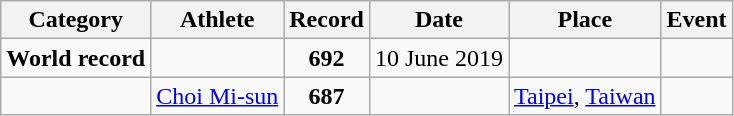<table class="wikitable" style="text-align:center">
<tr>
<th>Category</th>
<th>Athlete</th>
<th>Record</th>
<th>Date</th>
<th>Place</th>
<th>Event</th>
</tr>
<tr>
<td><strong>World record</strong></td>
<td align="left"></td>
<td><strong>692</strong></td>
<td>10 June 2019</td>
<td></td>
<td></td>
</tr>
<tr>
<td><strong></strong></td>
<td align="left"> <a href='#'>Choi Mi-sun</a></td>
<td><strong>687</strong></td>
<td></td>
<td><a href='#'>Taipei</a>, <a href='#'>Taiwan</a></td>
<td></td>
</tr>
</table>
